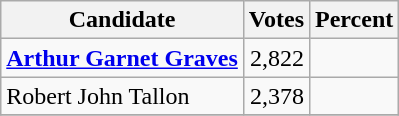<table class="wikitable">
<tr>
<th>Candidate</th>
<th>Votes</th>
<th>Percent</th>
</tr>
<tr>
<td style="font-weight:bold;"><a href='#'>Arthur Garnet Graves</a></td>
<td style="text-align:right;">2,822</td>
<td style="text-align:right;"></td>
</tr>
<tr>
<td>Robert John Tallon</td>
<td style="text-align:right;">2,378</td>
<td style="text-align:right;"></td>
</tr>
<tr>
</tr>
</table>
